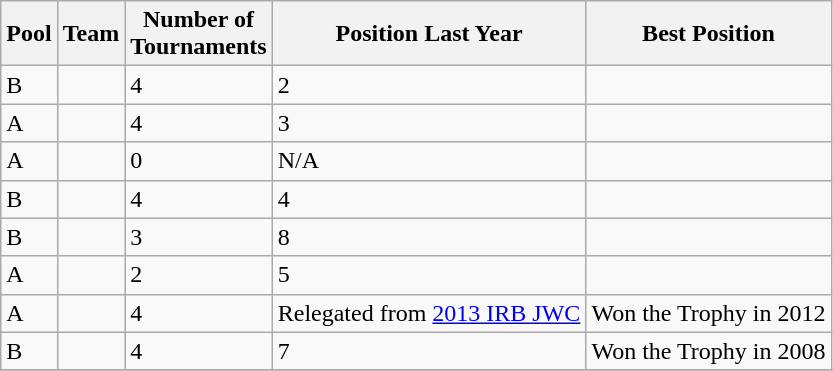<table class="wikitable sortable">
<tr>
<th>Pool</th>
<th>Team</th>
<th>Number of <br> Tournaments</th>
<th>Position Last Year</th>
<th>Best Position</th>
</tr>
<tr>
<td>B</td>
<td></td>
<td>4</td>
<td>2</td>
<td></td>
</tr>
<tr>
<td>A</td>
<td></td>
<td>4</td>
<td>3</td>
<td></td>
</tr>
<tr>
<td>A</td>
<td></td>
<td>0</td>
<td>N/A</td>
<td></td>
</tr>
<tr>
<td>B</td>
<td></td>
<td>4</td>
<td>4</td>
<td></td>
</tr>
<tr>
<td>B</td>
<td></td>
<td>3</td>
<td>8</td>
<td></td>
</tr>
<tr>
<td>A</td>
<td></td>
<td>2</td>
<td>5</td>
<td></td>
</tr>
<tr>
<td>A</td>
<td></td>
<td>4</td>
<td>Relegated from <a href='#'>2013 IRB JWC</a></td>
<td>Won the Trophy in 2012</td>
</tr>
<tr>
<td>B</td>
<td></td>
<td>4</td>
<td>7</td>
<td>Won the Trophy in 2008</td>
</tr>
<tr>
</tr>
</table>
